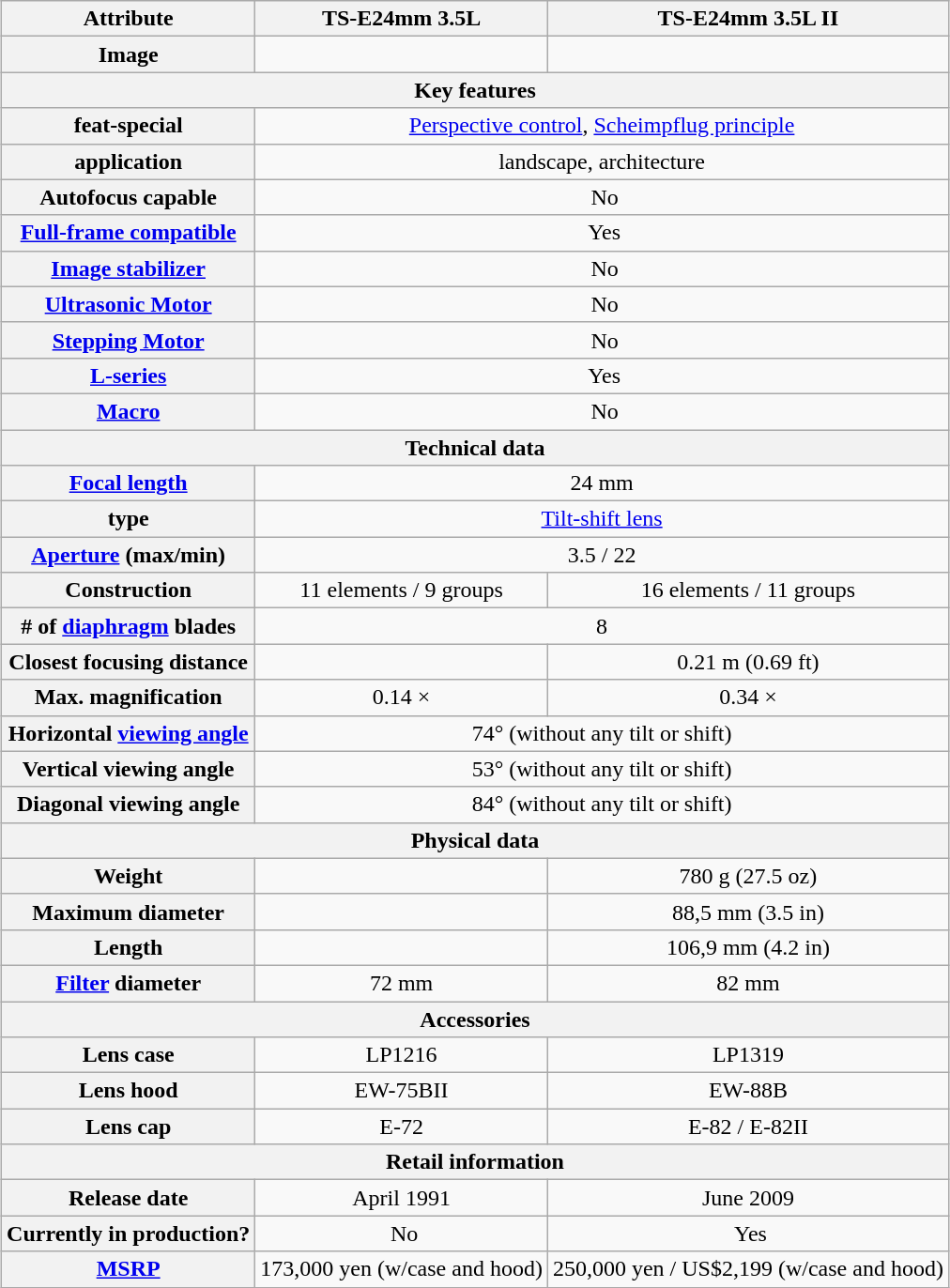<table class="wikitable" style="margin: 1em auto; text-align:center;">
<tr>
<th>Attribute</th>
<th>TS-E24mm 3.5L</th>
<th>TS-E24mm 3.5L II</th>
</tr>
<tr>
<th>Image</th>
<td></td>
<td></td>
</tr>
<tr>
<th colspan=3>Key features</th>
</tr>
<tr>
<th>feat-special</th>
<td colspan=2><a href='#'>Perspective control</a>, <a href='#'>Scheimpflug principle</a></td>
</tr>
<tr>
<th>application</th>
<td colspan=2>landscape, architecture</td>
</tr>
<tr>
<th>Autofocus capable</th>
<td colspan=2> No</td>
</tr>
<tr>
<th><a href='#'>Full-frame compatible</a></th>
<td colspan=2> Yes</td>
</tr>
<tr>
<th><a href='#'>Image stabilizer</a></th>
<td colspan=2> No</td>
</tr>
<tr>
<th><a href='#'>Ultrasonic Motor</a></th>
<td colspan=2> No</td>
</tr>
<tr>
<th><a href='#'>Stepping Motor</a></th>
<td colspan=2> No</td>
</tr>
<tr>
<th><a href='#'>L-series</a></th>
<td colspan=2> Yes</td>
</tr>
<tr>
<th><a href='#'>Macro</a></th>
<td colspan=2> No</td>
</tr>
<tr>
<th colspan=3>Technical data</th>
</tr>
<tr>
<th><a href='#'>Focal length</a></th>
<td colspan=2>24 mm</td>
</tr>
<tr>
<th>type</th>
<td colspan=2><a href='#'>Tilt-shift lens</a></td>
</tr>
<tr>
<th><a href='#'>Aperture</a> (max/min)</th>
<td colspan=2>3.5 / 22</td>
</tr>
<tr>
<th>Construction</th>
<td>11 elements / 9 groups</td>
<td>16 elements / 11 groups</td>
</tr>
<tr>
<th># of <a href='#'>diaphragm</a> blades</th>
<td colspan=2>8</td>
</tr>
<tr>
<th>Closest focusing distance</th>
<td></td>
<td>0.21 m (0.69 ft)</td>
</tr>
<tr>
<th>Max. magnification</th>
<td>0.14 ×</td>
<td>0.34 ×</td>
</tr>
<tr>
<th>Horizontal <a href='#'>viewing angle</a></th>
<td colspan=2>74° (without any tilt or shift)</td>
</tr>
<tr>
<th>Vertical viewing angle</th>
<td colspan=2>53° (without any tilt or shift)</td>
</tr>
<tr>
<th>Diagonal viewing angle</th>
<td colspan=2>84° (without any tilt or shift)</td>
</tr>
<tr>
<th colspan=3>Physical data</th>
</tr>
<tr>
<th>Weight</th>
<td></td>
<td>780 g (27.5 oz)</td>
</tr>
<tr>
<th>Maximum diameter</th>
<td></td>
<td>88,5 mm (3.5 in)</td>
</tr>
<tr>
<th>Length</th>
<td></td>
<td>106,9 mm (4.2 in)</td>
</tr>
<tr>
<th><a href='#'>Filter</a> diameter</th>
<td>72 mm</td>
<td>82 mm</td>
</tr>
<tr>
<th colspan=3>Accessories</th>
</tr>
<tr>
<th>Lens case</th>
<td>LP1216</td>
<td>LP1319</td>
</tr>
<tr>
<th>Lens hood</th>
<td>EW-75BII</td>
<td>EW-88B</td>
</tr>
<tr>
<th>Lens cap</th>
<td>E-72</td>
<td>E-82 / E-82II</td>
</tr>
<tr>
<th colspan=3>Retail information</th>
</tr>
<tr>
<th>Release date</th>
<td>April 1991</td>
<td>June 2009</td>
</tr>
<tr>
<th>Currently in production?</th>
<td> No</td>
<td> Yes</td>
</tr>
<tr>
<th><a href='#'>MSRP</a></th>
<td>173,000 yen (w/case and hood)</td>
<td>250,000 yen / US$2,199  (w/case and hood)</td>
</tr>
</table>
